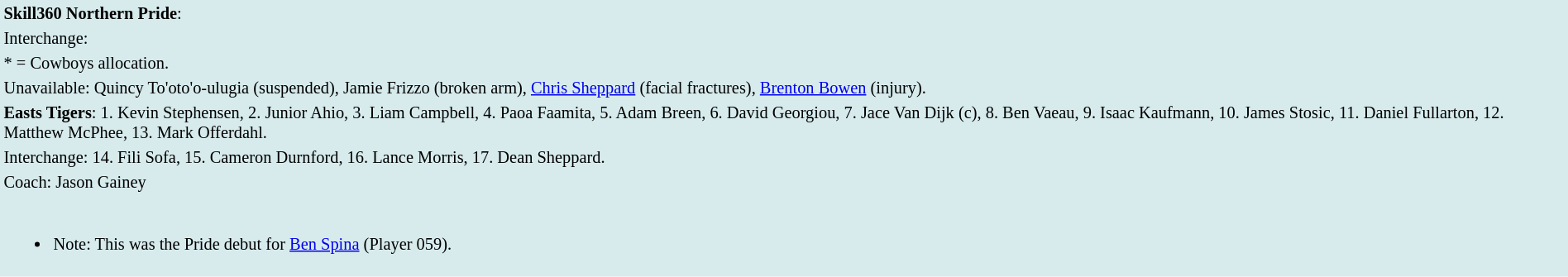<table style="background:#d7ebed; font-size:85%; width:100%;">
<tr>
<td><strong>Skill360 Northern Pride</strong>:             </td>
</tr>
<tr>
<td>Interchange:    </td>
</tr>
<tr>
<td>* = Cowboys allocation.</td>
</tr>
<tr>
<td>Unavailable: Quincy To'oto'o-ulugia (suspended), Jamie Frizzo (broken arm), <a href='#'>Chris Sheppard</a> (facial fractures), <a href='#'>Brenton Bowen</a> (injury).</td>
</tr>
<tr>
<td><strong>Easts Tigers</strong>: 1. Kevin Stephensen, 2. Junior Ahio, 3. Liam Campbell, 4. Paoa Faamita, 5. Adam Breen, 6. David Georgiou, 7. Jace Van Dijk (c), 8. Ben Vaeau, 9. Isaac Kaufmann, 10. James Stosic, 11. Daniel Fullarton, 12. Matthew McPhee, 13. Mark Offerdahl.</td>
</tr>
<tr>
<td>Interchange: 14. Fili Sofa, 15. Cameron Durnford, 16. Lance Morris, 17. Dean Sheppard.</td>
</tr>
<tr>
<td>Coach: Jason Gainey</td>
</tr>
<tr>
<td><br><ul><li>Note: This was the Pride debut for <a href='#'>Ben Spina</a> (Player 059).</li></ul></td>
</tr>
<tr>
</tr>
</table>
